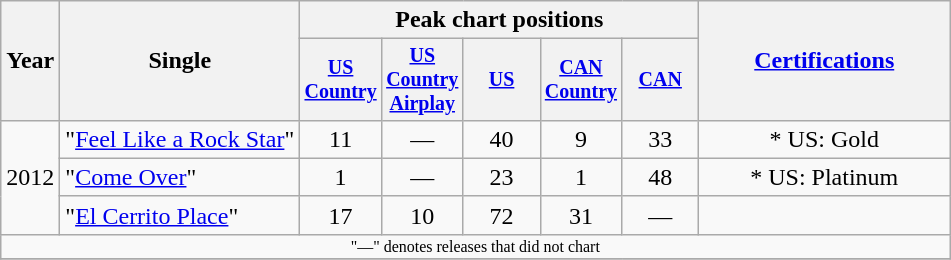<table class="wikitable" style="text-align:center;">
<tr>
<th rowspan="2">Year</th>
<th rowspan="2">Single</th>
<th colspan="5">Peak chart positions</th>
<th rowspan="2" style="width:10em;"><a href='#'>Certifications</a><br></th>
</tr>
<tr style="font-size:smaller;">
<th width="45"><a href='#'>US Country</a><br></th>
<th width="45"><a href='#'>US Country Airplay</a><br></th>
<th width="45"><a href='#'>US</a><br></th>
<th width="45"><a href='#'>CAN Country</a><br></th>
<th width="45"><a href='#'>CAN</a><br></th>
</tr>
<tr>
<td rowspan="3">2012</td>
<td align="left">"<a href='#'>Feel Like a Rock Star</a>" </td>
<td>11</td>
<td>—</td>
<td>40</td>
<td>9</td>
<td>33</td>
<td>* US: Gold</td>
</tr>
<tr>
<td align="left">"<a href='#'>Come Over</a>"</td>
<td>1</td>
<td>—</td>
<td>23</td>
<td>1</td>
<td>48</td>
<td>* US: Platinum</td>
</tr>
<tr>
<td align="left">"<a href='#'>El Cerrito Place</a>"</td>
<td>17</td>
<td>10</td>
<td>72</td>
<td>31</td>
<td>—</td>
<td></td>
</tr>
<tr>
<td colspan="8" style="font-size:8pt">"—" denotes releases that did not chart</td>
</tr>
<tr>
</tr>
</table>
